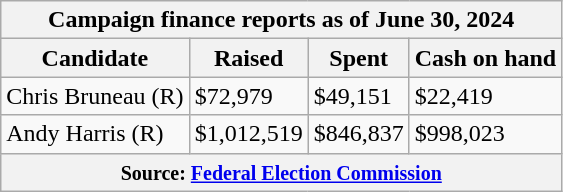<table class="wikitable sortable">
<tr>
<th colspan=4>Campaign finance reports as of June 30, 2024</th>
</tr>
<tr style="text-align:center;">
<th>Candidate</th>
<th>Raised</th>
<th>Spent</th>
<th>Cash on hand</th>
</tr>
<tr>
<td>Chris Bruneau (R)</td>
<td>$72,979</td>
<td>$49,151</td>
<td>$22,419</td>
</tr>
<tr>
<td>Andy Harris (R)</td>
<td>$1,012,519</td>
<td>$846,837</td>
<td>$998,023</td>
</tr>
<tr>
<th colspan="4"><small>Source: <a href='#'>Federal Election Commission</a></small></th>
</tr>
</table>
